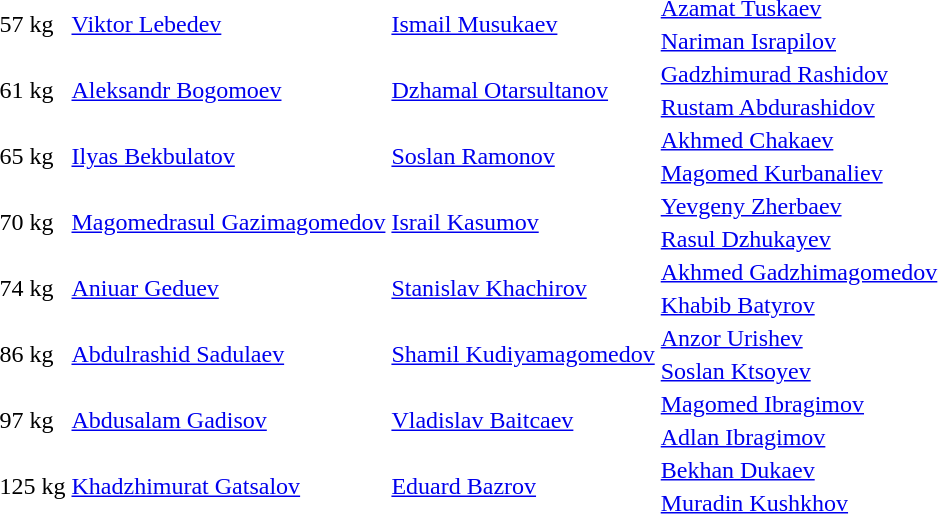<table>
<tr>
<td rowspan=2>57 kg<br></td>
<td rowspan=2> <a href='#'>Viktor Lebedev</a></td>
<td rowspan=2> <a href='#'>Ismail Musukaev</a></td>
<td> <a href='#'>Azamat Tuskaev</a></td>
</tr>
<tr>
<td> <a href='#'>Nariman Israpilov</a></td>
</tr>
<tr>
<td rowspan=2>61 kg<br></td>
<td rowspan=2> <a href='#'>Aleksandr Bogomoev</a></td>
<td rowspan=2> <a href='#'>Dzhamal Otarsultanov</a></td>
<td> <a href='#'>Gadzhimurad Rashidov</a></td>
</tr>
<tr>
<td> <a href='#'>Rustam Abdurashidov</a></td>
</tr>
<tr>
<td rowspan=2>65 kg<br></td>
<td rowspan=2> <a href='#'>Ilyas Bekbulatov</a></td>
<td rowspan=2> <a href='#'>Soslan Ramonov</a></td>
<td> <a href='#'>Akhmed Chakaev</a></td>
</tr>
<tr>
<td> <a href='#'>Magomed Kurbanaliev</a></td>
</tr>
<tr>
<td rowspan=2>70 kg<br></td>
<td rowspan=2> <a href='#'>Magomedrasul Gazimagomedov</a></td>
<td rowspan=2> <a href='#'>Israil Kasumov</a></td>
<td><a href='#'>Yevgeny Zherbaev</a></td>
</tr>
<tr>
<td> <a href='#'>Rasul Dzhukayev</a></td>
</tr>
<tr>
<td rowspan=2>74 kg<br></td>
<td rowspan=2> <a href='#'>Aniuar Geduev</a></td>
<td rowspan=2> <a href='#'>Stanislav Khachirov</a></td>
<td> <a href='#'>Akhmed Gadzhimagomedov</a></td>
</tr>
<tr>
<td> <a href='#'>Khabib Batyrov</a></td>
</tr>
<tr>
<td rowspan=2>86 kg<br></td>
<td rowspan=2> <a href='#'>Abdulrashid Sadulaev</a></td>
<td rowspan=2> <a href='#'>Shamil Kudiyamagomedov</a></td>
<td> <a href='#'>Anzor Urishev</a></td>
</tr>
<tr>
<td>  <a href='#'>Soslan Ktsoyev</a></td>
</tr>
<tr>
<td rowspan=2>97 kg<br></td>
<td rowspan=2> <a href='#'>Abdusalam Gadisov</a></td>
<td rowspan=2> <a href='#'>Vladislav Baitcaev</a></td>
<td> <a href='#'>Magomed Ibragimov</a></td>
</tr>
<tr>
<td> <a href='#'>Adlan Ibragimov</a></td>
</tr>
<tr>
<td rowspan=2>125 kg<br></td>
<td rowspan=2> <a href='#'>Khadzhimurat Gatsalov</a></td>
<td rowspan=2> <a href='#'>Eduard Bazrov</a></td>
<td> <a href='#'>Bekhan Dukaev</a></td>
</tr>
<tr>
<td> <a href='#'>Muradin Kushkhov</a></td>
</tr>
</table>
